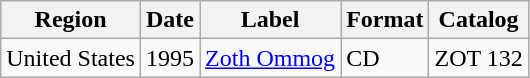<table class="wikitable">
<tr>
<th>Region</th>
<th>Date</th>
<th>Label</th>
<th>Format</th>
<th>Catalog</th>
</tr>
<tr>
<td>United States</td>
<td>1995</td>
<td><a href='#'>Zoth Ommog</a></td>
<td>CD</td>
<td>ZOT 132</td>
</tr>
</table>
